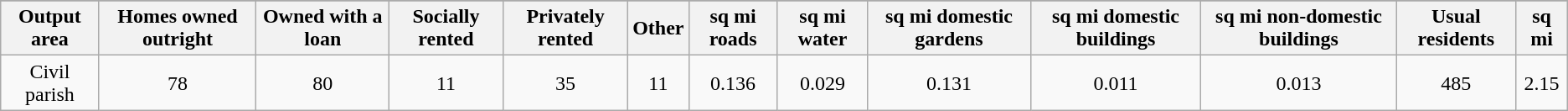<table class="wikitable">
<tr>
</tr>
<tr>
<th>Output area</th>
<th>Homes owned outright</th>
<th>Owned with a loan</th>
<th>Socially rented</th>
<th>Privately rented</th>
<th>Other</th>
<th>sq mi roads</th>
<th>sq mi water</th>
<th>sq mi  domestic gardens</th>
<th>sq mi domestic buildings</th>
<th>sq mi non-domestic buildings</th>
<th>Usual residents</th>
<th>sq mi</th>
</tr>
<tr align=center>
<td>Civil parish</td>
<td>78</td>
<td>80</td>
<td>11</td>
<td>35</td>
<td>11</td>
<td>0.136</td>
<td>0.029</td>
<td>0.131</td>
<td>0.011</td>
<td>0.013</td>
<td>485</td>
<td>2.15</td>
</tr>
</table>
